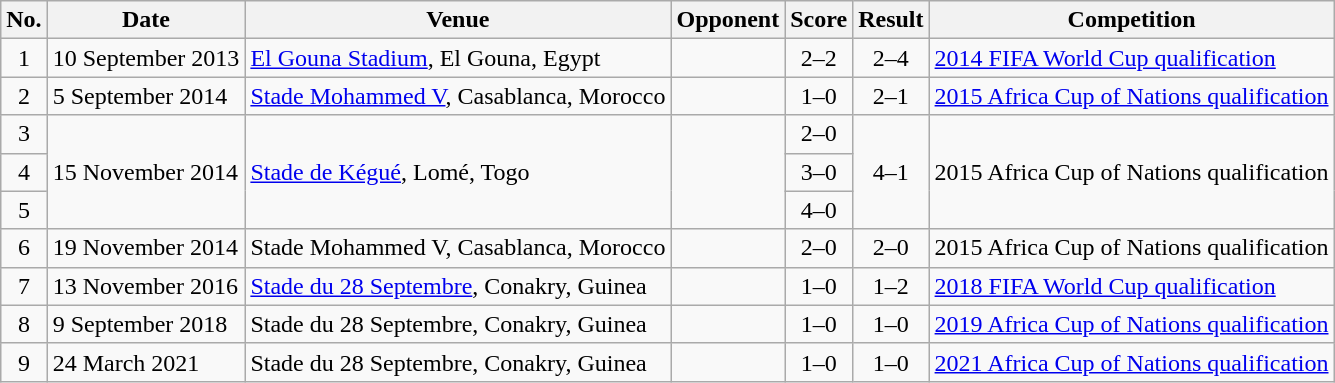<table class="wikitable">
<tr>
<th>No.</th>
<th>Date</th>
<th>Venue</th>
<th>Opponent</th>
<th>Score</th>
<th>Result</th>
<th>Competition</th>
</tr>
<tr>
<td align=center>1</td>
<td>10 September 2013</td>
<td><a href='#'>El Gouna Stadium</a>, El Gouna, Egypt</td>
<td></td>
<td align=center>2–2</td>
<td align=center>2–4</td>
<td><a href='#'>2014 FIFA World Cup qualification</a></td>
</tr>
<tr>
<td align=center>2</td>
<td>5 September 2014</td>
<td><a href='#'>Stade Mohammed V</a>, Casablanca, Morocco</td>
<td></td>
<td align=center>1–0</td>
<td align=center>2–1</td>
<td><a href='#'>2015 Africa Cup of Nations qualification</a></td>
</tr>
<tr>
<td align=center>3</td>
<td rowspan="3">15 November 2014</td>
<td rowspan="3"><a href='#'>Stade de Kégué</a>, Lomé, Togo</td>
<td rowspan="3"></td>
<td align=center>2–0</td>
<td rowspan="3" align=center>4–1</td>
<td rowspan="3">2015 Africa Cup of Nations qualification</td>
</tr>
<tr>
<td align=center>4</td>
<td align=center>3–0</td>
</tr>
<tr>
<td align=center>5</td>
<td align=center>4–0</td>
</tr>
<tr>
<td align=center>6</td>
<td>19 November 2014</td>
<td>Stade Mohammed V, Casablanca, Morocco</td>
<td></td>
<td align=center>2–0</td>
<td align=center>2–0</td>
<td>2015 Africa Cup of Nations qualification</td>
</tr>
<tr>
<td align=center>7</td>
<td>13 November 2016</td>
<td><a href='#'>Stade du 28 Septembre</a>, Conakry, Guinea</td>
<td></td>
<td align=center>1–0</td>
<td align=center>1–2</td>
<td><a href='#'>2018 FIFA World Cup qualification</a></td>
</tr>
<tr>
<td align=center>8</td>
<td>9 September 2018</td>
<td>Stade du 28 Septembre, Conakry, Guinea</td>
<td></td>
<td align=center>1–0</td>
<td align=center>1–0</td>
<td><a href='#'>2019 Africa Cup of Nations qualification</a></td>
</tr>
<tr>
<td align=center>9</td>
<td>24 March 2021</td>
<td>Stade du 28 Septembre, Conakry, Guinea</td>
<td></td>
<td align=center>1–0</td>
<td align=center>1–0</td>
<td><a href='#'>2021 Africa Cup of Nations qualification</a></td>
</tr>
</table>
